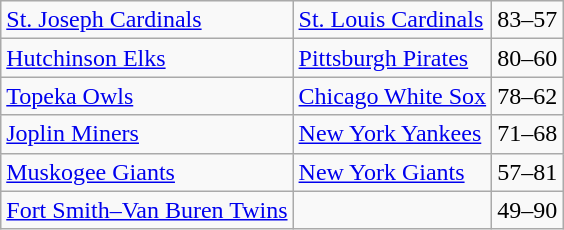<table class="wikitable">
<tr>
<td><a href='#'>St. Joseph Cardinals</a></td>
<td><a href='#'>St. Louis Cardinals</a></td>
<td>83–57</td>
</tr>
<tr>
<td><a href='#'>Hutchinson Elks</a></td>
<td><a href='#'>Pittsburgh Pirates</a></td>
<td>80–60</td>
</tr>
<tr>
<td><a href='#'>Topeka Owls</a></td>
<td><a href='#'>Chicago White Sox</a></td>
<td>78–62</td>
</tr>
<tr>
<td><a href='#'>Joplin Miners</a></td>
<td><a href='#'>New York Yankees</a></td>
<td>71–68</td>
</tr>
<tr>
<td><a href='#'>Muskogee Giants</a></td>
<td><a href='#'>New York Giants</a></td>
<td>57–81</td>
</tr>
<tr>
<td><a href='#'>Fort Smith–Van Buren Twins</a></td>
<td></td>
<td>49–90</td>
</tr>
</table>
